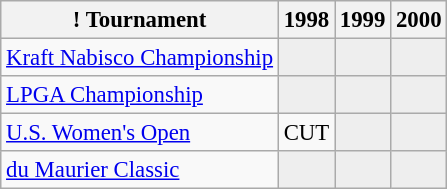<table class="wikitable" style="font-size:95%;text-align:center;">
<tr>
<th>! Tournament</th>
<th>1998</th>
<th>1999</th>
<th>2000</th>
</tr>
<tr>
<td align=left><a href='#'>Kraft Nabisco Championship</a></td>
<td style="background:#eeeeee;"></td>
<td style="background:#eeeeee;"></td>
<td style="background:#eeeeee;"></td>
</tr>
<tr>
<td align=left><a href='#'>LPGA Championship</a></td>
<td style="background:#eeeeee;"></td>
<td style="background:#eeeeee;"></td>
<td style="background:#eeeeee;"></td>
</tr>
<tr>
<td align=left><a href='#'>U.S. Women's Open</a></td>
<td>CUT</td>
<td style="background:#eeeeee;"></td>
<td style="background:#eeeeee;"></td>
</tr>
<tr>
<td align=left><a href='#'>du Maurier Classic</a></td>
<td style="background:#eeeeee;"></td>
<td style="background:#eeeeee;"></td>
<td style="background:#eeeeee;"></td>
</tr>
</table>
